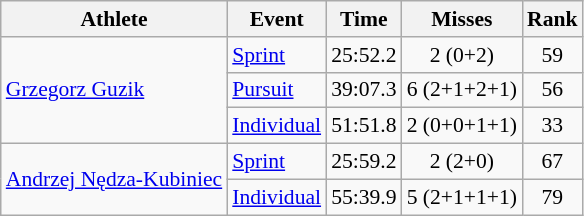<table class="wikitable" style="font-size:90%">
<tr>
<th>Athlete</th>
<th>Event</th>
<th>Time</th>
<th>Misses</th>
<th>Rank</th>
</tr>
<tr align=center>
<td align=left rowspan=3><a href='#'>Grzegorz Guzik</a></td>
<td align=left><a href='#'>Sprint</a></td>
<td>25:52.2</td>
<td>2 (0+2)</td>
<td>59</td>
</tr>
<tr align=center>
<td align=left><a href='#'>Pursuit</a></td>
<td>39:07.3</td>
<td>6 (2+1+2+1)</td>
<td>56</td>
</tr>
<tr align=center>
<td align=left><a href='#'>Individual</a></td>
<td>51:51.8</td>
<td>2 (0+0+1+1)</td>
<td>33</td>
</tr>
<tr align=center>
<td align=left rowspan=2><a href='#'>Andrzej Nędza-Kubiniec</a></td>
<td align=left><a href='#'>Sprint</a></td>
<td>25:59.2</td>
<td>2 (2+0)</td>
<td>67</td>
</tr>
<tr align=center>
<td align=left><a href='#'>Individual</a></td>
<td>55:39.9</td>
<td>5 (2+1+1+1)</td>
<td>79</td>
</tr>
</table>
